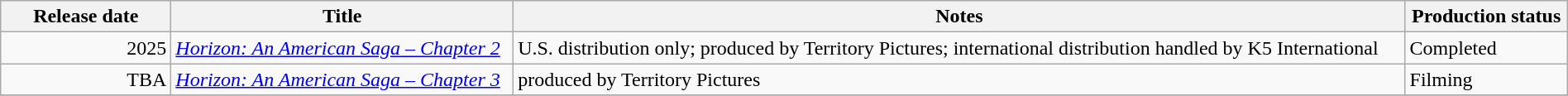<table class="wikitable sortable" style="width:100%;">
<tr>
<th scope="col" style="width:130px;">Release date</th>
<th>Title</th>
<th>Notes</th>
<th>Production status</th>
</tr>
<tr>
<td style="text-align:right;">2025</td>
<td><em><a href='#'>Horizon: An American Saga – Chapter 2</a></em></td>
<td>U.S. distribution only; produced by Territory Pictures; international distribution handled by K5 International</td>
<td>Completed</td>
</tr>
<tr>
<td style="text-align:right;">TBA</td>
<td><em><a href='#'>Horizon: An American Saga – Chapter 3</a></em></td>
<td>produced by Territory Pictures</td>
<td>Filming</td>
</tr>
<tr>
</tr>
</table>
